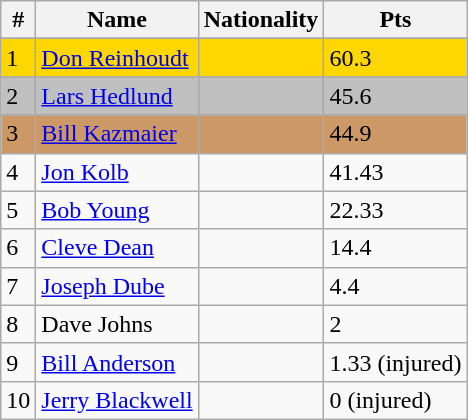<table class="wikitable">
<tr>
<th>#</th>
<th>Name</th>
<th>Nationality</th>
<th>Pts</th>
</tr>
<tr>
</tr>
<tr style="background:gold;">
<td>1</td>
<td><a href='#'>Don Reinhoudt</a></td>
<td></td>
<td>60.3</td>
</tr>
<tr>
</tr>
<tr style="background:silver;">
<td>2</td>
<td><a href='#'>Lars Hedlund</a></td>
<td></td>
<td>45.6</td>
</tr>
<tr>
</tr>
<tr style="background:#c96;">
<td>3</td>
<td><a href='#'>Bill Kazmaier</a></td>
<td></td>
<td>44.9</td>
</tr>
<tr>
<td>4</td>
<td><a href='#'>Jon Kolb</a></td>
<td></td>
<td>41.43</td>
</tr>
<tr>
<td>5</td>
<td><a href='#'>Bob Young</a></td>
<td></td>
<td>22.33</td>
</tr>
<tr>
<td>6</td>
<td><a href='#'>Cleve Dean</a></td>
<td></td>
<td>14.4</td>
</tr>
<tr>
<td>7</td>
<td><a href='#'>Joseph Dube</a></td>
<td></td>
<td>4.4</td>
</tr>
<tr>
<td>8</td>
<td>Dave Johns</td>
<td></td>
<td>2</td>
</tr>
<tr>
<td>9</td>
<td><a href='#'>Bill Anderson</a></td>
<td></td>
<td>1.33 (injured)</td>
</tr>
<tr>
<td>10</td>
<td><a href='#'>Jerry Blackwell</a></td>
<td></td>
<td>0 (injured)</td>
</tr>
</table>
